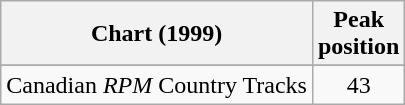<table class="wikitable sortable">
<tr>
<th align="left">Chart (1999)</th>
<th align="center">Peak<br>position</th>
</tr>
<tr>
</tr>
<tr>
</tr>
<tr>
<td align="left">Canadian <em>RPM</em> Country Tracks</td>
<td align="center">43</td>
</tr>
</table>
